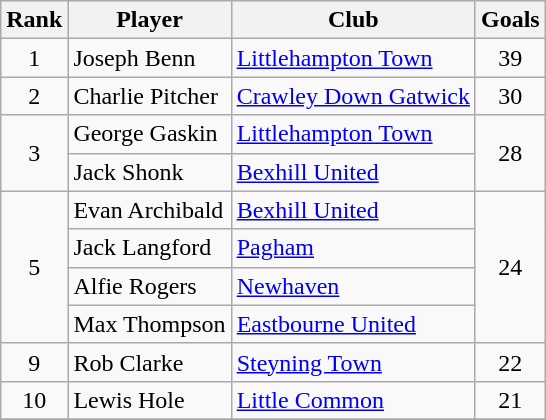<table class="wikitable" style="text-align:center">
<tr>
<th>Rank</th>
<th>Player</th>
<th>Club</th>
<th>Goals</th>
</tr>
<tr>
<td>1</td>
<td align="left">Joseph Benn</td>
<td align="left"><a href='#'>Littlehampton Town</a></td>
<td>39</td>
</tr>
<tr>
<td>2</td>
<td align="left">Charlie Pitcher</td>
<td align="left"><a href='#'>Crawley Down Gatwick</a></td>
<td>30</td>
</tr>
<tr>
<td rowspan=2>3</td>
<td align="left">George Gaskin</td>
<td align="left"><a href='#'>Littlehampton Town</a></td>
<td rowspan=2>28</td>
</tr>
<tr>
<td align="left">Jack Shonk</td>
<td align="left"><a href='#'>Bexhill United</a></td>
</tr>
<tr>
<td rowspan=4>5</td>
<td align="left">Evan Archibald</td>
<td align="left"><a href='#'>Bexhill United</a></td>
<td rowspan=4>24</td>
</tr>
<tr>
<td align="left">Jack Langford</td>
<td align="left"><a href='#'>Pagham</a></td>
</tr>
<tr>
<td align="left">Alfie Rogers</td>
<td align="left"><a href='#'>Newhaven</a></td>
</tr>
<tr>
<td align="left">Max Thompson</td>
<td align="left"><a href='#'>Eastbourne United</a></td>
</tr>
<tr>
<td>9</td>
<td align="left">Rob Clarke</td>
<td align="left"><a href='#'>Steyning Town</a></td>
<td>22</td>
</tr>
<tr>
<td>10</td>
<td align="left">Lewis Hole</td>
<td align="left"><a href='#'>Little Common</a></td>
<td>21</td>
</tr>
<tr>
</tr>
</table>
